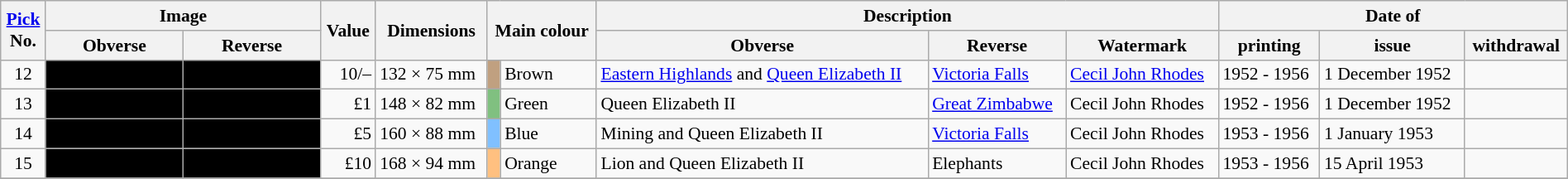<table class="wikitable" style="font-size:90%;width:100%">
<tr>
<th rowspan="2"><a href='#'>Pick</a><br>No.</th>
<th colspan="2">Image</th>
<th rowspan="2">Value</th>
<th rowspan="2">Dimensions</th>
<th rowspan="2" colspan="2">Main colour</th>
<th colspan="3">Description</th>
<th colspan="3">Date of</th>
</tr>
<tr>
<th style="max-width:104px;width:104px">Obverse</th>
<th style="max-width:104px;width:104px">Reverse</th>
<th>Obverse</th>
<th>Reverse</th>
<th>Watermark</th>
<th>printing</th>
<th>issue</th>
<th>withdrawal</th>
</tr>
<tr>
<td style="text-align:center">12</td>
<td style="background:#000"></td>
<td style="background:#000"></td>
<td style="text-align:right">10/–</td>
<td>132 × 75 mm</td>
<td style="background:#C0A080";width:0"></td>
<td>Brown</td>
<td><a href='#'>Eastern Highlands</a> and <a href='#'>Queen Elizabeth II</a></td>
<td><a href='#'>Victoria Falls</a></td>
<td><a href='#'>Cecil John Rhodes</a></td>
<td>1952 - 1956</td>
<td>1 December 1952</td>
<td></td>
</tr>
<tr>
<td style="text-align:center">13</td>
<td style="background:#000"></td>
<td style="background:#000"></td>
<td style="text-align:right">£1</td>
<td>148 × 82 mm</td>
<td style="background:#80C080"></td>
<td>Green</td>
<td>Queen Elizabeth II</td>
<td><a href='#'>Great Zimbabwe</a></td>
<td>Cecil John Rhodes</td>
<td>1952 - 1956</td>
<td>1 December 1952</td>
<td></td>
</tr>
<tr>
<td style="text-align:center">14</td>
<td style="background:#000"></td>
<td style="background:#000"></td>
<td style="text-align:right">£5</td>
<td>160 × 88 mm</td>
<td style="background:#80C0FF"></td>
<td>Blue</td>
<td>Mining and Queen Elizabeth II</td>
<td><a href='#'>Victoria Falls</a></td>
<td>Cecil John Rhodes</td>
<td>1953 - 1956</td>
<td>1 January 1953</td>
<td></td>
</tr>
<tr>
<td style="text-align:center">15</td>
<td style="background:#000"></td>
<td style="background:#000"></td>
<td style="text-align:right">£10</td>
<td>168 × 94 mm</td>
<td style="background:#FFC080"></td>
<td>Orange</td>
<td>Lion and Queen Elizabeth II</td>
<td>Elephants</td>
<td>Cecil John Rhodes</td>
<td>1953 - 1956</td>
<td>15 April 1953</td>
<td></td>
</tr>
<tr>
</tr>
</table>
